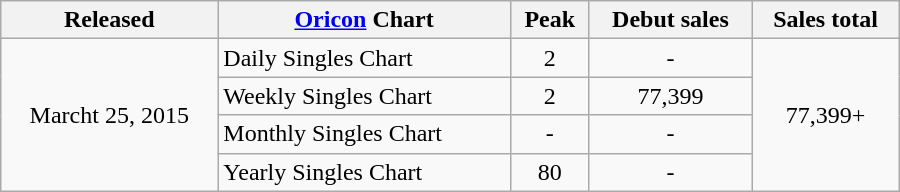<table class="wikitable" style="width:600px;">
<tr>
<th style="text-align:center;">Released</th>
<th style="text-align:center;"><a href='#'>Oricon</a> Chart</th>
<th style="text-align:center;">Peak</th>
<th style="text-align:center;">Debut sales</th>
<th style="text-align:center;">Sales total</th>
</tr>
<tr>
<td style="text-align:center;" rowspan="4">Marcht 25, 2015</td>
<td align="left">Daily Singles Chart</td>
<td style="text-align:center;">2</td>
<td style="text-align:center;">-</td>
<td style="text-align:center;" rowspan="4">77,399+</td>
</tr>
<tr>
<td align="left">Weekly Singles Chart</td>
<td style="text-align:center;">2</td>
<td style="text-align:center;">77,399</td>
</tr>
<tr>
<td align="left">Monthly Singles Chart</td>
<td style="text-align:center;">-</td>
<td style="text-align:center;">-</td>
</tr>
<tr>
<td align="left">Yearly Singles Chart</td>
<td style="text-align:center;">80</td>
<td style="text-align:center;">-</td>
</tr>
</table>
